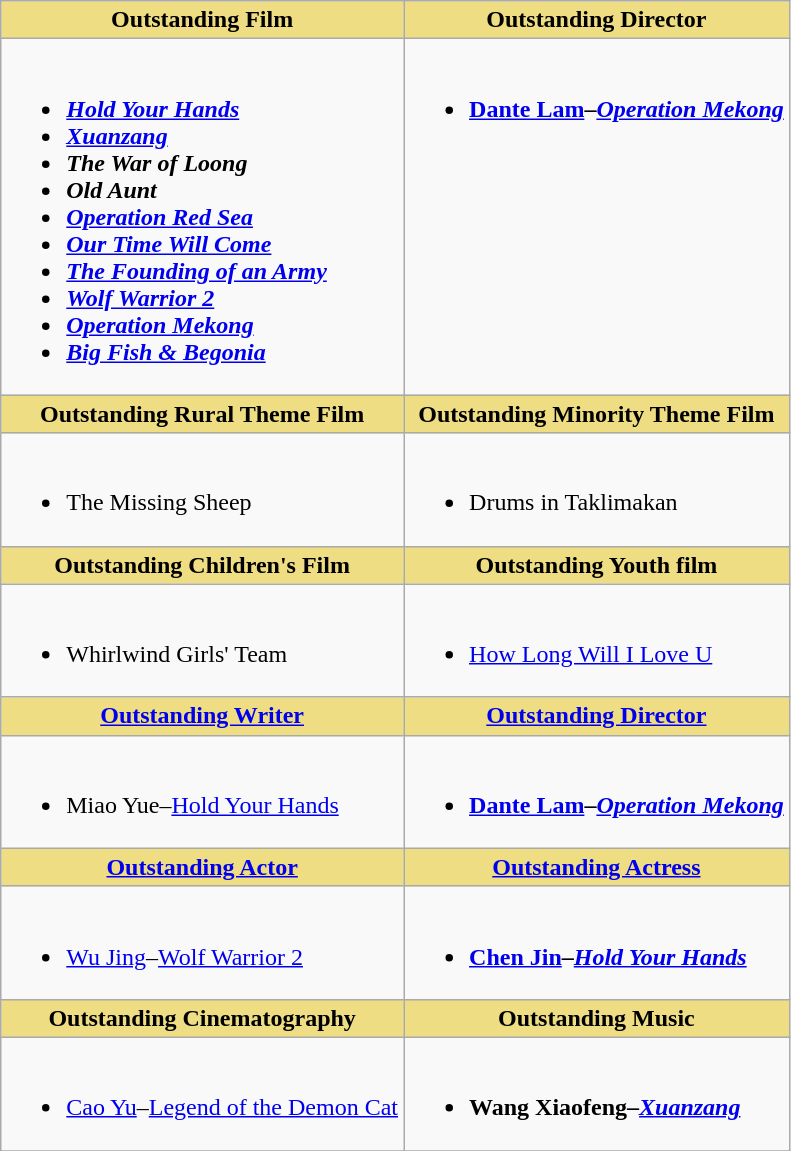<table class="wikitable">
<tr>
<th style="background:#EEDD82; width=50%">Outstanding Film</th>
<th style="background:#EEDD82; width=50%">Outstanding Director</th>
</tr>
<tr>
<td valign="top"><br><ul><li><strong><em><a href='#'>Hold Your Hands</a></em></strong></li><li><strong><em><a href='#'>Xuanzang</a></em></strong></li><li><strong><em>The War of Loong</em></strong></li><li><strong><em>Old Aunt</em></strong></li><li><strong><em><a href='#'>Operation Red Sea</a></em></strong></li><li><strong><em><a href='#'>Our Time Will Come</a></em></strong></li><li><strong><em><a href='#'>The Founding of an Army</a></em></strong></li><li><strong><em><a href='#'>Wolf Warrior 2</a></em></strong></li><li><strong><em><a href='#'>Operation Mekong</a></em></strong></li><li><strong><em><a href='#'>Big Fish & Begonia</a></em></strong></li></ul></td>
<td valign="top"><br><ul><li><strong><a href='#'>Dante Lam</a>–<em><a href='#'>Operation Mekong</a><strong><em></li></ul></td>
</tr>
<tr>
<th style="background:#EEDD82; width=50%">Outstanding Rural Theme Film</th>
<th style="background:#EEDD82; width=50%">Outstanding Minority Theme Film</th>
</tr>
<tr>
<td valign="top"><br><ul><li></em></strong>The Missing Sheep<strong><em></li></ul></td>
<td valign="top"><br><ul><li></em></strong>Drums in Taklimakan<strong><em></li></ul></td>
</tr>
<tr>
<th style="background:#EEDD82; width=50%">Outstanding Children's Film</th>
<th style="background:#EEDD82; width=50%">Outstanding Youth film</th>
</tr>
<tr>
<td valign="top"><br><ul><li></em></strong>Whirlwind Girls' Team<strong><em></li></ul></td>
<td valign="top"><br><ul><li></em></strong><a href='#'>How Long Will I Love U</a><strong><em></li></ul></td>
</tr>
<tr>
<th style="background:#EEDD82; width=50%"><a href='#'>Outstanding Writer</a></th>
<th style="background:#EEDD82; width=50%"><a href='#'>Outstanding Director</a></th>
</tr>
<tr>
<td valign="top"><br><ul><li></strong>Miao Yue–</em><a href='#'>Hold Your Hands</a></em></strong></li></ul></td>
<td valign="top"><br><ul><li><strong><a href='#'>Dante Lam</a>–<em><a href='#'>Operation Mekong</a><strong><em></li></ul></td>
</tr>
<tr>
<th style="background:#EEDD82; width=50%"><a href='#'>Outstanding Actor</a></th>
<th style="background:#EEDD82; width=50%"><a href='#'>Outstanding Actress</a></th>
</tr>
<tr>
<td valign="top"><br><ul><li></strong><a href='#'>Wu Jing</a>–</em><a href='#'>Wolf Warrior 2</a></em></strong></li></ul></td>
<td valign="top"><br><ul><li><strong><a href='#'>Chen Jin</a>–<em><a href='#'>Hold Your Hands</a><strong><em></li></ul></td>
</tr>
<tr>
<th style="background:#EEDD82; width=50%">Outstanding Cinematography</th>
<th style="background:#EEDD82; width=50%">Outstanding Music</th>
</tr>
<tr>
<td valign="top"><br><ul><li></strong><a href='#'>Cao Yu</a>–</em><a href='#'>Legend of the Demon Cat</a></em></strong></li></ul></td>
<td valign="top"><br><ul><li><strong>Wang Xiaofeng–<em><a href='#'>Xuanzang</a><strong><em></li></ul></td>
</tr>
<tr>
</tr>
</table>
